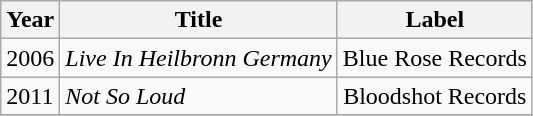<table class="wikitable">
<tr>
<th>Year</th>
<th>Title</th>
<th>Label</th>
</tr>
<tr>
<td>2006</td>
<td><em>Live In Heilbronn Germany</em></td>
<td style="text-align:center;" rowspan="1">Blue Rose Records</td>
</tr>
<tr>
<td>2011</td>
<td><em>Not So Loud</em></td>
<td style="text-align:center;" rowspan="1">Bloodshot Records</td>
</tr>
<tr>
</tr>
</table>
